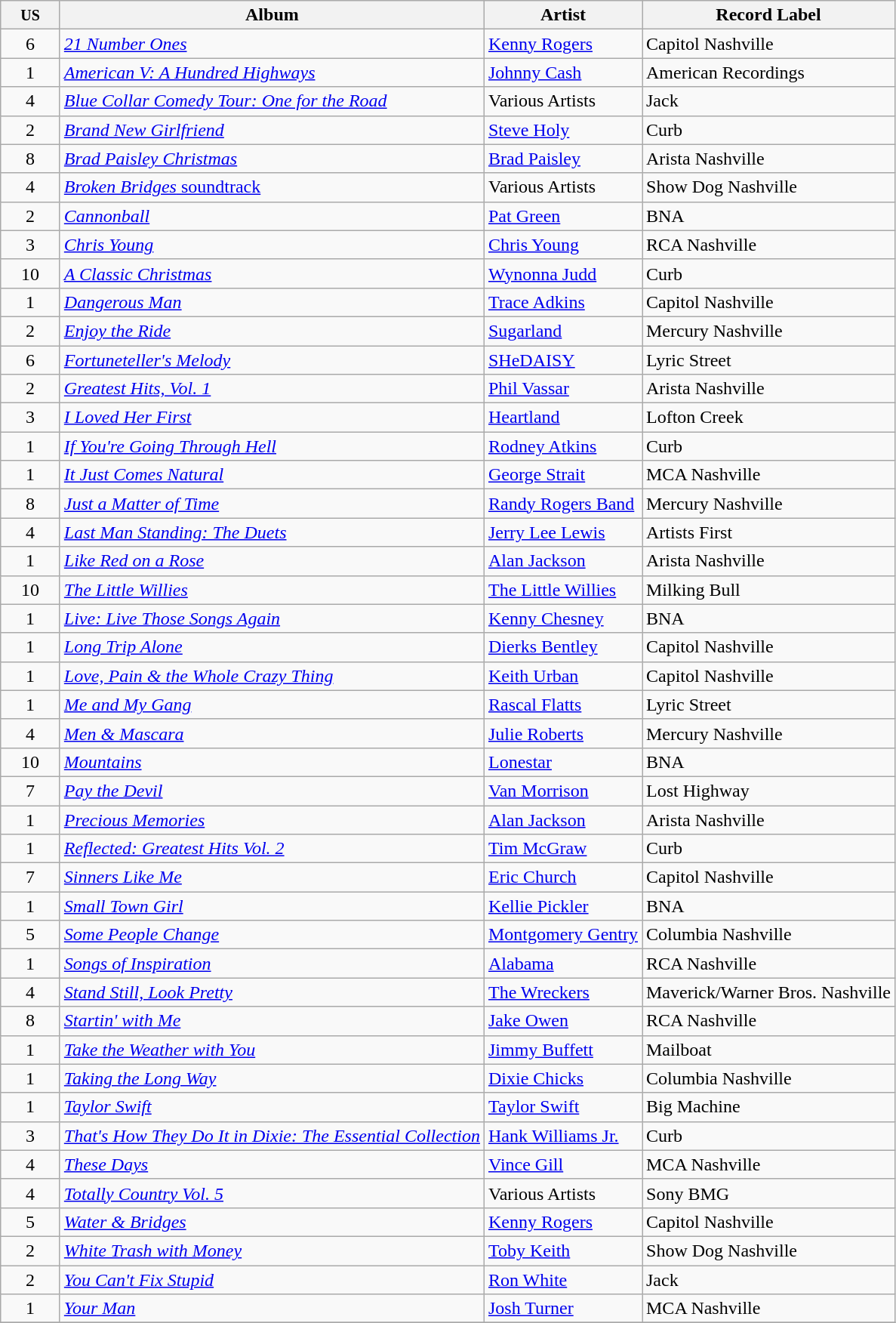<table class="wikitable sortable">
<tr>
<th width=45><small>US</small></th>
<th>Album</th>
<th>Artist</th>
<th>Record Label</th>
</tr>
<tr>
<td align="center">6</td>
<td><em><a href='#'>21 Number Ones</a></em></td>
<td><a href='#'>Kenny Rogers</a></td>
<td>Capitol Nashville</td>
</tr>
<tr>
<td align="center">1</td>
<td><em><a href='#'>American V: A Hundred Highways</a></em></td>
<td><a href='#'>Johnny Cash</a></td>
<td>American Recordings</td>
</tr>
<tr>
<td align="center">4</td>
<td><em><a href='#'>Blue Collar Comedy Tour: One for the Road</a></em></td>
<td>Various Artists</td>
<td>Jack</td>
</tr>
<tr>
<td align="center">2</td>
<td><em><a href='#'>Brand New Girlfriend</a></em></td>
<td><a href='#'>Steve Holy</a></td>
<td>Curb</td>
</tr>
<tr>
<td align="center">8</td>
<td><em><a href='#'>Brad Paisley Christmas</a></em></td>
<td><a href='#'>Brad Paisley</a></td>
<td>Arista Nashville</td>
</tr>
<tr>
<td align="center">4</td>
<td><a href='#'><em>Broken Bridges</em> soundtrack</a></td>
<td>Various Artists</td>
<td>Show Dog Nashville</td>
</tr>
<tr>
<td align="center">2</td>
<td><em><a href='#'>Cannonball</a></em></td>
<td><a href='#'>Pat Green</a></td>
<td>BNA</td>
</tr>
<tr>
<td align="center">3</td>
<td><em><a href='#'>Chris Young</a></em></td>
<td><a href='#'>Chris Young</a></td>
<td>RCA Nashville</td>
</tr>
<tr>
<td align="center">10</td>
<td><em><a href='#'>A Classic Christmas</a></em></td>
<td><a href='#'>Wynonna Judd</a></td>
<td>Curb</td>
</tr>
<tr>
<td align="center">1</td>
<td><em><a href='#'>Dangerous Man</a></em></td>
<td><a href='#'>Trace Adkins</a></td>
<td>Capitol Nashville</td>
</tr>
<tr>
<td align="center">2</td>
<td><em><a href='#'>Enjoy the Ride</a></em></td>
<td><a href='#'>Sugarland</a></td>
<td>Mercury Nashville</td>
</tr>
<tr>
<td align="center">6</td>
<td><em><a href='#'>Fortuneteller's Melody</a></em></td>
<td><a href='#'>SHeDAISY</a></td>
<td>Lyric Street</td>
</tr>
<tr>
<td align="center">2</td>
<td><em><a href='#'>Greatest Hits, Vol. 1</a></em></td>
<td><a href='#'>Phil Vassar</a></td>
<td>Arista Nashville</td>
</tr>
<tr>
<td align="center">3</td>
<td><em><a href='#'>I Loved Her First</a></em></td>
<td><a href='#'>Heartland</a></td>
<td>Lofton Creek</td>
</tr>
<tr>
<td align="center">1</td>
<td><em><a href='#'>If You're Going Through Hell</a></em></td>
<td><a href='#'>Rodney Atkins</a></td>
<td>Curb</td>
</tr>
<tr>
<td align="center">1</td>
<td><em><a href='#'>It Just Comes Natural</a></em></td>
<td><a href='#'>George Strait</a></td>
<td>MCA Nashville</td>
</tr>
<tr>
<td align="center">8</td>
<td><em><a href='#'>Just a Matter of Time</a></em></td>
<td><a href='#'>Randy Rogers Band</a></td>
<td>Mercury Nashville</td>
</tr>
<tr>
<td align="center">4</td>
<td><em><a href='#'>Last Man Standing: The Duets</a></em></td>
<td><a href='#'>Jerry Lee Lewis</a></td>
<td>Artists First</td>
</tr>
<tr>
<td align="center">1</td>
<td><em><a href='#'>Like Red on a Rose</a></em></td>
<td><a href='#'>Alan Jackson</a></td>
<td>Arista Nashville</td>
</tr>
<tr>
<td align="center">10</td>
<td><em><a href='#'>The Little Willies</a></em></td>
<td><a href='#'>The Little Willies</a></td>
<td>Milking Bull</td>
</tr>
<tr>
<td align="center">1</td>
<td><em><a href='#'>Live: Live Those Songs Again</a></em></td>
<td><a href='#'>Kenny Chesney</a></td>
<td>BNA</td>
</tr>
<tr>
<td align="center">1</td>
<td><em><a href='#'>Long Trip Alone</a></em></td>
<td><a href='#'>Dierks Bentley</a></td>
<td>Capitol Nashville</td>
</tr>
<tr>
<td align="center">1</td>
<td><em><a href='#'>Love, Pain & the Whole Crazy Thing</a></em></td>
<td><a href='#'>Keith Urban</a></td>
<td>Capitol Nashville</td>
</tr>
<tr>
<td align="center">1</td>
<td><em><a href='#'>Me and My Gang</a></em></td>
<td><a href='#'>Rascal Flatts</a></td>
<td>Lyric Street</td>
</tr>
<tr>
<td align="center">4</td>
<td><em><a href='#'>Men & Mascara</a></em></td>
<td><a href='#'>Julie Roberts</a></td>
<td>Mercury Nashville</td>
</tr>
<tr>
<td align="center">10</td>
<td><em><a href='#'>Mountains</a></em></td>
<td><a href='#'>Lonestar</a></td>
<td>BNA</td>
</tr>
<tr>
<td align="center">7</td>
<td><em><a href='#'>Pay the Devil</a></em></td>
<td><a href='#'>Van Morrison</a></td>
<td>Lost Highway</td>
</tr>
<tr>
<td align="center">1</td>
<td><em><a href='#'>Precious Memories</a></em></td>
<td><a href='#'>Alan Jackson</a></td>
<td>Arista Nashville</td>
</tr>
<tr>
<td align="center">1</td>
<td><em><a href='#'>Reflected: Greatest Hits Vol. 2</a></em></td>
<td><a href='#'>Tim McGraw</a></td>
<td>Curb</td>
</tr>
<tr>
<td align="center">7</td>
<td><em><a href='#'>Sinners Like Me</a></em></td>
<td><a href='#'>Eric Church</a></td>
<td>Capitol Nashville</td>
</tr>
<tr>
<td align="center">1</td>
<td><em><a href='#'>Small Town Girl</a></em></td>
<td><a href='#'>Kellie Pickler</a></td>
<td>BNA</td>
</tr>
<tr>
<td align="center">5</td>
<td><em><a href='#'>Some People Change</a></em></td>
<td><a href='#'>Montgomery Gentry</a></td>
<td>Columbia Nashville</td>
</tr>
<tr>
<td align="center">1</td>
<td><em><a href='#'>Songs of Inspiration</a></em></td>
<td><a href='#'>Alabama</a></td>
<td>RCA Nashville</td>
</tr>
<tr>
<td align="center">4</td>
<td><em><a href='#'>Stand Still, Look Pretty</a></em></td>
<td><a href='#'>The Wreckers</a></td>
<td>Maverick/Warner Bros. Nashville</td>
</tr>
<tr>
<td align="center">8</td>
<td><em><a href='#'>Startin' with Me</a></em></td>
<td><a href='#'>Jake Owen</a></td>
<td>RCA Nashville</td>
</tr>
<tr>
<td align="center">1</td>
<td><em><a href='#'>Take the Weather with You</a></em></td>
<td><a href='#'>Jimmy Buffett</a></td>
<td>Mailboat</td>
</tr>
<tr>
<td align="center">1</td>
<td><em><a href='#'>Taking the Long Way</a></em></td>
<td><a href='#'>Dixie Chicks</a></td>
<td>Columbia Nashville</td>
</tr>
<tr>
<td align="center">1</td>
<td><em><a href='#'>Taylor Swift</a></em></td>
<td><a href='#'>Taylor Swift</a></td>
<td>Big Machine</td>
</tr>
<tr>
<td align="center">3</td>
<td><em><a href='#'>That's How They Do It in Dixie: The Essential Collection</a></em></td>
<td><a href='#'>Hank Williams Jr.</a></td>
<td>Curb</td>
</tr>
<tr>
<td align="center">4</td>
<td><em><a href='#'>These Days</a></em></td>
<td><a href='#'>Vince Gill</a></td>
<td>MCA Nashville</td>
</tr>
<tr>
<td align="center">4</td>
<td><em><a href='#'>Totally Country Vol. 5</a></em></td>
<td>Various Artists</td>
<td>Sony BMG</td>
</tr>
<tr>
<td align="center">5</td>
<td><em><a href='#'>Water & Bridges</a></em></td>
<td><a href='#'>Kenny Rogers</a></td>
<td>Capitol Nashville</td>
</tr>
<tr>
<td align="center">2</td>
<td><em><a href='#'>White Trash with Money</a></em></td>
<td><a href='#'>Toby Keith</a></td>
<td>Show Dog Nashville</td>
</tr>
<tr>
<td align="center">2</td>
<td><em><a href='#'>You Can't Fix Stupid</a></em></td>
<td><a href='#'>Ron White</a></td>
<td>Jack</td>
</tr>
<tr>
<td align="center">1</td>
<td><em><a href='#'>Your Man</a></em></td>
<td><a href='#'>Josh Turner</a></td>
<td>MCA Nashville</td>
</tr>
<tr>
</tr>
</table>
